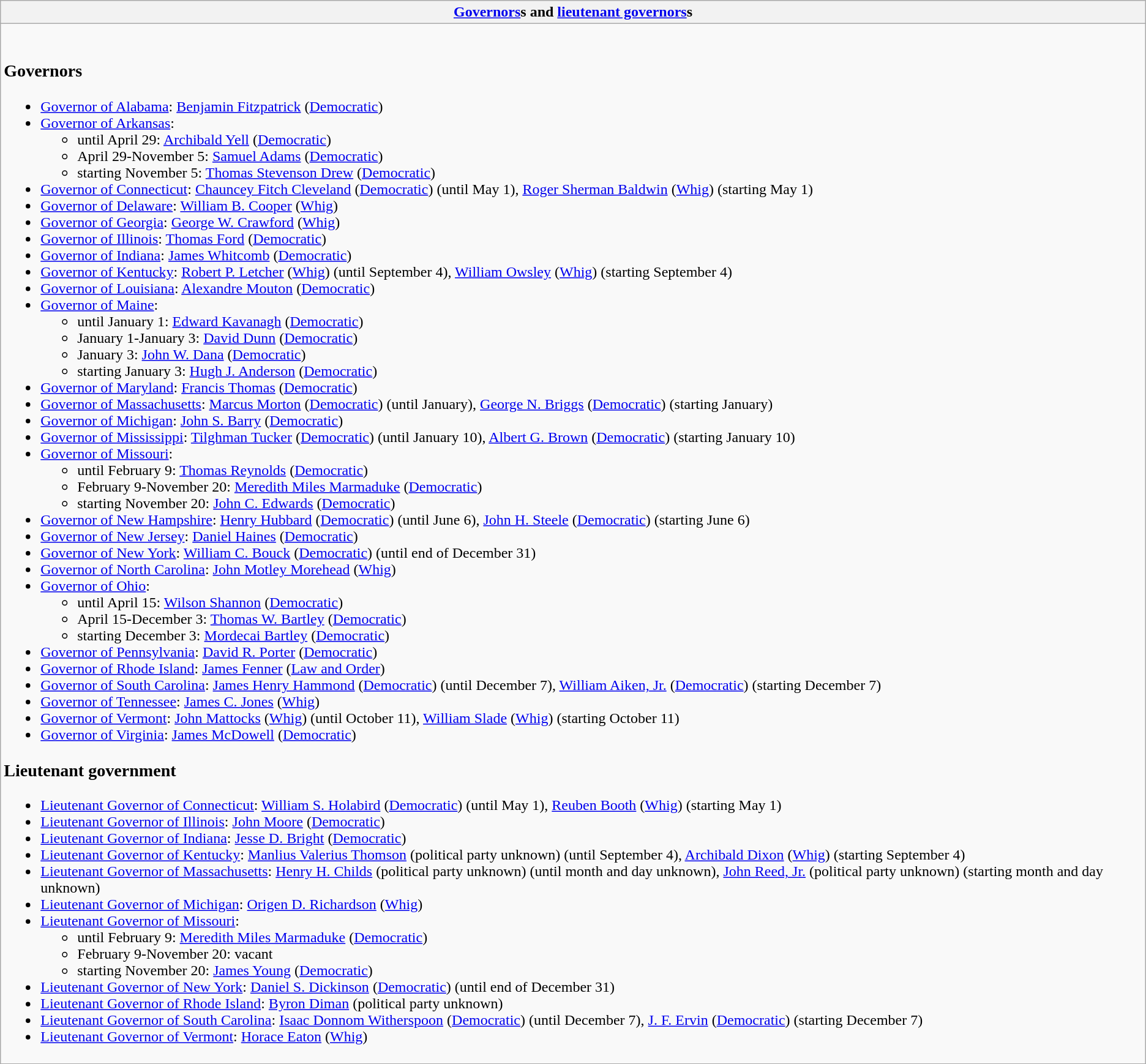<table class="wikitable collapsible collapsed">
<tr>
<th><a href='#'>Governors</a>s and <a href='#'>lieutenant governors</a>s</th>
</tr>
<tr>
<td><br><h3>Governors</h3><ul><li><a href='#'>Governor of Alabama</a>: <a href='#'>Benjamin Fitzpatrick</a> (<a href='#'>Democratic</a>)</li><li><a href='#'>Governor of Arkansas</a>:<ul><li>until April 29: <a href='#'>Archibald Yell</a> (<a href='#'>Democratic</a>)</li><li>April 29-November 5: <a href='#'>Samuel Adams</a> (<a href='#'>Democratic</a>)</li><li>starting November 5: <a href='#'>Thomas Stevenson Drew</a> (<a href='#'>Democratic</a>)</li></ul></li><li><a href='#'>Governor of Connecticut</a>: <a href='#'>Chauncey Fitch Cleveland</a> (<a href='#'>Democratic</a>) (until May 1), <a href='#'>Roger Sherman Baldwin</a> (<a href='#'>Whig</a>) (starting May 1)</li><li><a href='#'>Governor of Delaware</a>: <a href='#'>William B. Cooper</a> (<a href='#'>Whig</a>)</li><li><a href='#'>Governor of Georgia</a>: <a href='#'>George W. Crawford</a> (<a href='#'>Whig</a>)</li><li><a href='#'>Governor of Illinois</a>: <a href='#'>Thomas Ford</a> (<a href='#'>Democratic</a>)</li><li><a href='#'>Governor of Indiana</a>: <a href='#'>James Whitcomb</a> (<a href='#'>Democratic</a>)</li><li><a href='#'>Governor of Kentucky</a>: <a href='#'>Robert P. Letcher</a> (<a href='#'>Whig</a>) (until September 4), <a href='#'>William Owsley</a> (<a href='#'>Whig</a>) (starting September 4)</li><li><a href='#'>Governor of Louisiana</a>: <a href='#'>Alexandre Mouton</a> (<a href='#'>Democratic</a>)</li><li><a href='#'>Governor of Maine</a>:<ul><li>until January 1: <a href='#'>Edward Kavanagh</a> (<a href='#'>Democratic</a>)</li><li>January 1-January 3: <a href='#'>David Dunn</a> (<a href='#'>Democratic</a>)</li><li>January 3: <a href='#'>John W. Dana</a> (<a href='#'>Democratic</a>)</li><li>starting January 3: <a href='#'>Hugh J. Anderson</a> (<a href='#'>Democratic</a>)</li></ul></li><li><a href='#'>Governor of Maryland</a>: <a href='#'>Francis Thomas</a> (<a href='#'>Democratic</a>)</li><li><a href='#'>Governor of Massachusetts</a>: <a href='#'>Marcus Morton</a> (<a href='#'>Democratic</a>) (until January), <a href='#'>George N. Briggs</a> (<a href='#'>Democratic</a>) (starting January)</li><li><a href='#'>Governor of Michigan</a>: <a href='#'>John S. Barry</a> (<a href='#'>Democratic</a>)</li><li><a href='#'>Governor of Mississippi</a>: <a href='#'>Tilghman Tucker</a> (<a href='#'>Democratic</a>) (until January 10), <a href='#'>Albert G. Brown</a> (<a href='#'>Democratic</a>) (starting January 10)</li><li><a href='#'>Governor of Missouri</a>:<ul><li>until February 9: <a href='#'>Thomas Reynolds</a> (<a href='#'>Democratic</a>)</li><li>February 9-November 20: <a href='#'>Meredith Miles Marmaduke</a> (<a href='#'>Democratic</a>)</li><li>starting November 20: <a href='#'>John C. Edwards</a> (<a href='#'>Democratic</a>)</li></ul></li><li><a href='#'>Governor of New Hampshire</a>: <a href='#'>Henry Hubbard</a> (<a href='#'>Democratic</a>) (until June 6), <a href='#'>John H. Steele</a> (<a href='#'>Democratic</a>) (starting June 6)</li><li><a href='#'>Governor of New Jersey</a>: <a href='#'>Daniel Haines</a> (<a href='#'>Democratic</a>)</li><li><a href='#'>Governor of New York</a>: <a href='#'>William C. Bouck</a> (<a href='#'>Democratic</a>) (until end of December 31)</li><li><a href='#'>Governor of North Carolina</a>: <a href='#'>John Motley Morehead</a> (<a href='#'>Whig</a>)</li><li><a href='#'>Governor of Ohio</a>:<ul><li>until April 15: <a href='#'>Wilson Shannon</a> (<a href='#'>Democratic</a>)</li><li>April 15-December 3: <a href='#'>Thomas W. Bartley</a> (<a href='#'>Democratic</a>)</li><li>starting December 3: <a href='#'>Mordecai Bartley</a> (<a href='#'>Democratic</a>)</li></ul></li><li><a href='#'>Governor of Pennsylvania</a>: <a href='#'>David R. Porter</a> (<a href='#'>Democratic</a>)</li><li><a href='#'>Governor of Rhode Island</a>: <a href='#'>James Fenner</a> (<a href='#'>Law and Order</a>)</li><li><a href='#'>Governor of South Carolina</a>: <a href='#'>James Henry Hammond</a> (<a href='#'>Democratic</a>) (until December 7), <a href='#'>William Aiken, Jr.</a> (<a href='#'>Democratic</a>) (starting December 7)</li><li><a href='#'>Governor of Tennessee</a>: <a href='#'>James C. Jones</a> (<a href='#'>Whig</a>)</li><li><a href='#'>Governor of Vermont</a>: <a href='#'>John Mattocks</a> (<a href='#'>Whig</a>) (until October 11), <a href='#'>William Slade</a> (<a href='#'>Whig</a>) (starting October 11)</li><li><a href='#'>Governor of Virginia</a>: <a href='#'>James McDowell</a> (<a href='#'>Democratic</a>)</li></ul><h3>Lieutenant government</h3><ul><li><a href='#'>Lieutenant Governor of Connecticut</a>: <a href='#'>William S. Holabird</a> (<a href='#'>Democratic</a>) (until May 1), <a href='#'>Reuben Booth</a> (<a href='#'>Whig</a>) (starting May 1)</li><li><a href='#'>Lieutenant Governor of Illinois</a>: <a href='#'>John Moore</a> (<a href='#'>Democratic</a>)</li><li><a href='#'>Lieutenant Governor of Indiana</a>: <a href='#'>Jesse D. Bright</a> (<a href='#'>Democratic</a>)</li><li><a href='#'>Lieutenant Governor of Kentucky</a>: <a href='#'>Manlius Valerius Thomson</a> (political party unknown) (until September 4), <a href='#'>Archibald Dixon</a> (<a href='#'>Whig</a>) (starting September 4)</li><li><a href='#'>Lieutenant Governor of Massachusetts</a>: <a href='#'>Henry H. Childs</a> (political party unknown) (until month and day unknown), <a href='#'>John Reed, Jr.</a> (political party unknown) (starting month and day unknown)</li><li><a href='#'>Lieutenant Governor of Michigan</a>: <a href='#'>Origen D. Richardson</a> (<a href='#'>Whig</a>)</li><li><a href='#'>Lieutenant Governor of Missouri</a>:<ul><li>until February 9: <a href='#'>Meredith Miles Marmaduke</a> (<a href='#'>Democratic</a>)</li><li>February 9-November 20: vacant</li><li>starting November 20: <a href='#'>James Young</a> (<a href='#'>Democratic</a>)</li></ul></li><li><a href='#'>Lieutenant Governor of New York</a>: <a href='#'>Daniel S. Dickinson</a> (<a href='#'>Democratic</a>) (until end of December 31)</li><li><a href='#'>Lieutenant Governor of Rhode Island</a>: <a href='#'>Byron Diman</a> (political party unknown)</li><li><a href='#'>Lieutenant Governor of South Carolina</a>: <a href='#'>Isaac Donnom Witherspoon</a> (<a href='#'>Democratic</a>) (until December 7), <a href='#'>J. F. Ervin</a> (<a href='#'>Democratic</a>) (starting December 7)</li><li><a href='#'>Lieutenant Governor of Vermont</a>: <a href='#'>Horace Eaton</a> (<a href='#'>Whig</a>)</li></ul></td>
</tr>
</table>
